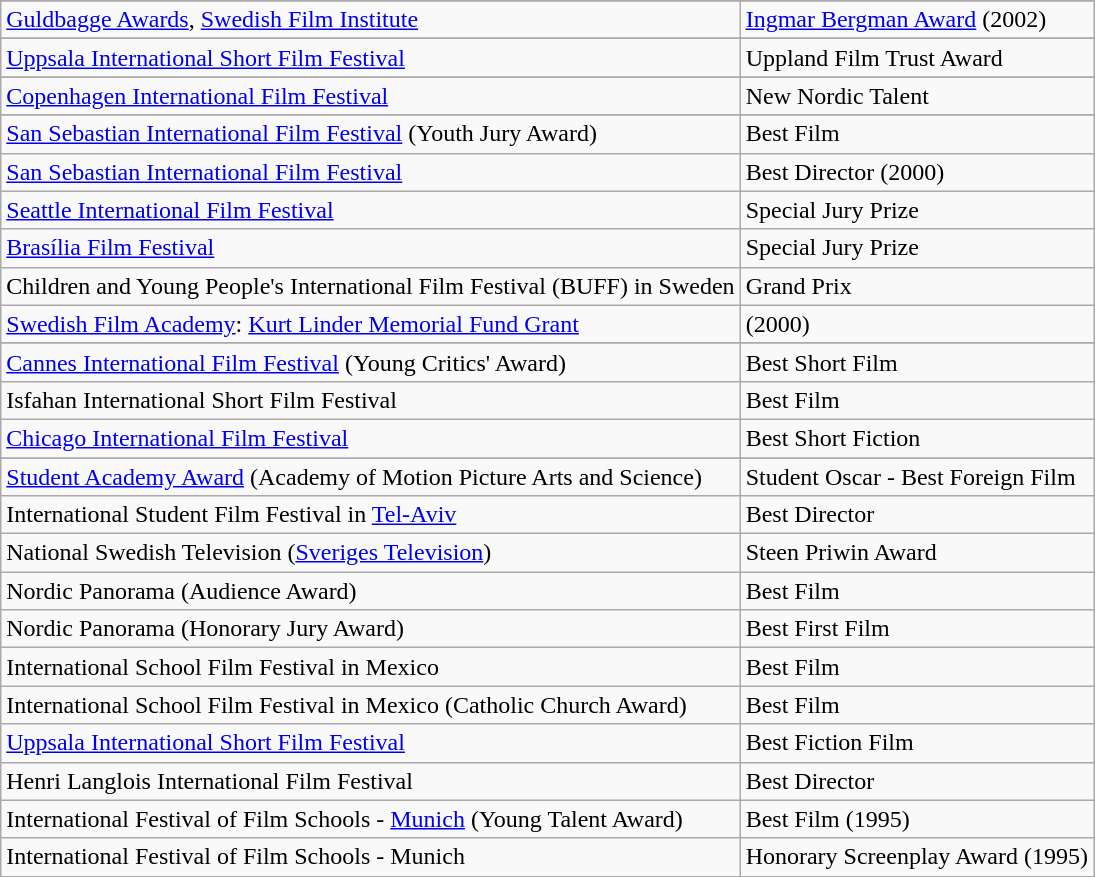<table class="wikitable">
<tr>
</tr>
<tr>
<td align="left"><a href='#'>Guldbagge Awards</a>, <a href='#'>Swedish Film Institute</a></td>
<td align="left"><a href='#'>Ingmar Bergman Award</a> (2002)</td>
</tr>
<tr>
</tr>
<tr>
<td align="left"><a href='#'>Uppsala International Short Film Festival</a></td>
<td align="left">Uppland Film Trust Award</td>
</tr>
<tr>
</tr>
<tr>
<td align="left"><a href='#'>Copenhagen International Film Festival</a></td>
<td align="left">New Nordic Talent</td>
</tr>
<tr>
</tr>
<tr>
<td align="left"><a href='#'>San Sebastian International Film Festival</a> (Youth Jury Award)</td>
<td align="left">Best Film</td>
</tr>
<tr>
<td align="left"><a href='#'>San Sebastian International Film Festival</a></td>
<td align="left">Best Director (2000)</td>
</tr>
<tr>
<td align="left"><a href='#'>Seattle International Film Festival</a></td>
<td align="left">Special Jury Prize</td>
</tr>
<tr>
<td align="left"><a href='#'>Brasília Film Festival</a></td>
<td align="left">Special Jury Prize</td>
</tr>
<tr>
<td align="left">Children and Young People's International Film Festival (BUFF) in Sweden</td>
<td align="left">Grand Prix</td>
</tr>
<tr>
<td align="left"><a href='#'>Swedish Film Academy</a>: <a href='#'>Kurt Linder Memorial Fund Grant</a></td>
<td align="left">(2000)</td>
</tr>
<tr>
</tr>
<tr>
<td align="left"><a href='#'>Cannes International Film Festival</a> (Young Critics' Award)</td>
<td align="left">Best Short Film</td>
</tr>
<tr>
<td align="left">Isfahan International Short Film Festival</td>
<td align="left">Best Film</td>
</tr>
<tr>
<td align="left"><a href='#'>Chicago International Film Festival</a></td>
<td align="left">Best Short Fiction</td>
</tr>
<tr>
</tr>
<tr>
<td align="left"><a href='#'>Student Academy Award</a> (Academy of Motion Picture Arts and Science)</td>
<td align="left">Student Oscar - Best Foreign Film</td>
</tr>
<tr>
<td align="left">International Student Film Festival in <a href='#'>Tel-Aviv</a></td>
<td align="left">Best Director</td>
</tr>
<tr>
<td align="left">National Swedish Television (<a href='#'>Sveriges Television</a>)</td>
<td align="left">Steen Priwin Award</td>
</tr>
<tr>
<td align="left">Nordic Panorama (Audience Award)</td>
<td align="left">Best Film</td>
</tr>
<tr>
<td align="left">Nordic Panorama (Honorary Jury Award)</td>
<td align="left">Best First Film</td>
</tr>
<tr>
<td align="left">International School Film Festival in Mexico</td>
<td align="left">Best Film</td>
</tr>
<tr>
<td align="left">International School Film Festival in Mexico (Catholic Church Award)</td>
<td align="left">Best Film</td>
</tr>
<tr>
<td align="left"><a href='#'>Uppsala International Short Film Festival</a></td>
<td align="left">Best Fiction Film</td>
</tr>
<tr>
<td align="left">Henri Langlois International Film Festival</td>
<td align="left">Best Director</td>
</tr>
<tr>
<td align="left">International Festival of Film Schools - <a href='#'>Munich</a> (Young Talent Award)</td>
<td align="left">Best Film (1995)</td>
</tr>
<tr>
<td align="left">International Festival of Film Schools - Munich</td>
<td align="left">Honorary Screenplay Award (1995)</td>
</tr>
</table>
